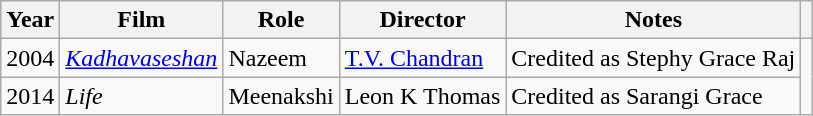<table class="wikitable sortable">
<tr>
<th>Year</th>
<th>Film</th>
<th>Role</th>
<th>Director</th>
<th class="unsortable">Notes</th>
<th class="unsortable"></th>
</tr>
<tr>
<td>2004</td>
<td><em><a href='#'>Kadhavaseshan</a></em></td>
<td>Nazeem</td>
<td><a href='#'>T.V. Chandran</a></td>
<td>Credited as Stephy Grace Raj</td>
<td rowspan="2"></td>
</tr>
<tr>
<td>2014</td>
<td><em>Life</em></td>
<td>Meenakshi</td>
<td>Leon K Thomas</td>
<td>Credited as Sarangi Grace</td>
</tr>
</table>
